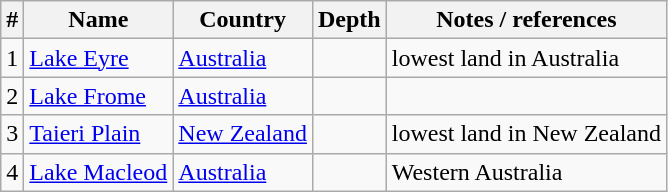<table Class="wikitable sortable">
<tr>
<th>#</th>
<th>Name</th>
<th>Country</th>
<th>Depth</th>
<th>Notes / references</th>
</tr>
<tr>
<td>1</td>
<td><a href='#'>Lake Eyre</a></td>
<td><a href='#'>Australia</a></td>
<td></td>
<td>lowest land in Australia</td>
</tr>
<tr>
<td>2</td>
<td><a href='#'>Lake Frome</a></td>
<td><a href='#'>Australia</a></td>
<td></td>
<td></td>
</tr>
<tr>
<td>3</td>
<td><a href='#'>Taieri Plain</a></td>
<td><a href='#'>New Zealand</a></td>
<td></td>
<td>lowest land in New Zealand</td>
</tr>
<tr>
<td>4</td>
<td><a href='#'>Lake Macleod</a></td>
<td><a href='#'>Australia</a></td>
<td></td>
<td>Western Australia</td>
</tr>
</table>
